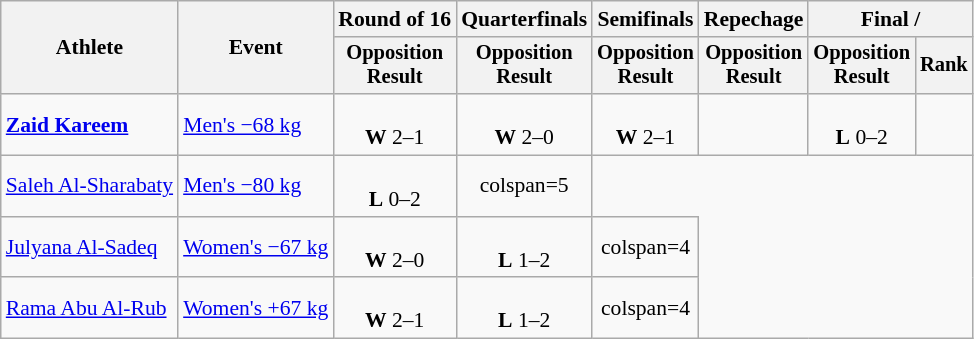<table class=wikitable style=font-size:90%;text-align:center>
<tr>
<th rowspan=2>Athlete</th>
<th rowspan=2>Event</th>
<th>Round of 16</th>
<th>Quarterfinals</th>
<th>Semifinals</th>
<th>Repechage</th>
<th colspan=2>Final / </th>
</tr>
<tr style=font-size:95%>
<th>Opposition<br>Result</th>
<th>Opposition<br>Result</th>
<th>Opposition<br>Result</th>
<th>Opposition<br>Result</th>
<th>Opposition<br>Result</th>
<th>Rank</th>
</tr>
<tr>
<td align=left><strong><a href='#'>Zaid Kareem</a></strong></td>
<td align=left><a href='#'>Men's −68 kg</a></td>
<td><br><strong>W</strong> 2–1</td>
<td><br><strong>W</strong> 2–0</td>
<td><br><strong>W</strong> 2–1</td>
<td></td>
<td><br><strong>L</strong> 0–2</td>
<td></td>
</tr>
<tr>
<td align=left><a href='#'>Saleh Al-Sharabaty</a></td>
<td align=left><a href='#'>Men's −80 kg</a></td>
<td><br><strong>L</strong> 0–2</td>
<td>colspan=5 </td>
</tr>
<tr>
<td align=left><a href='#'>Julyana Al-Sadeq</a></td>
<td align=left><a href='#'>Women's −67 kg</a></td>
<td><br><strong>W</strong> 2–0</td>
<td><br><strong>L</strong> 1–2</td>
<td>colspan=4 </td>
</tr>
<tr>
<td align=left><a href='#'>Rama Abu Al-Rub</a></td>
<td align=left><a href='#'>Women's +67 kg</a></td>
<td><br><strong>W</strong> 2–1</td>
<td><br><strong>L</strong> 1–2</td>
<td>colspan=4 </td>
</tr>
</table>
